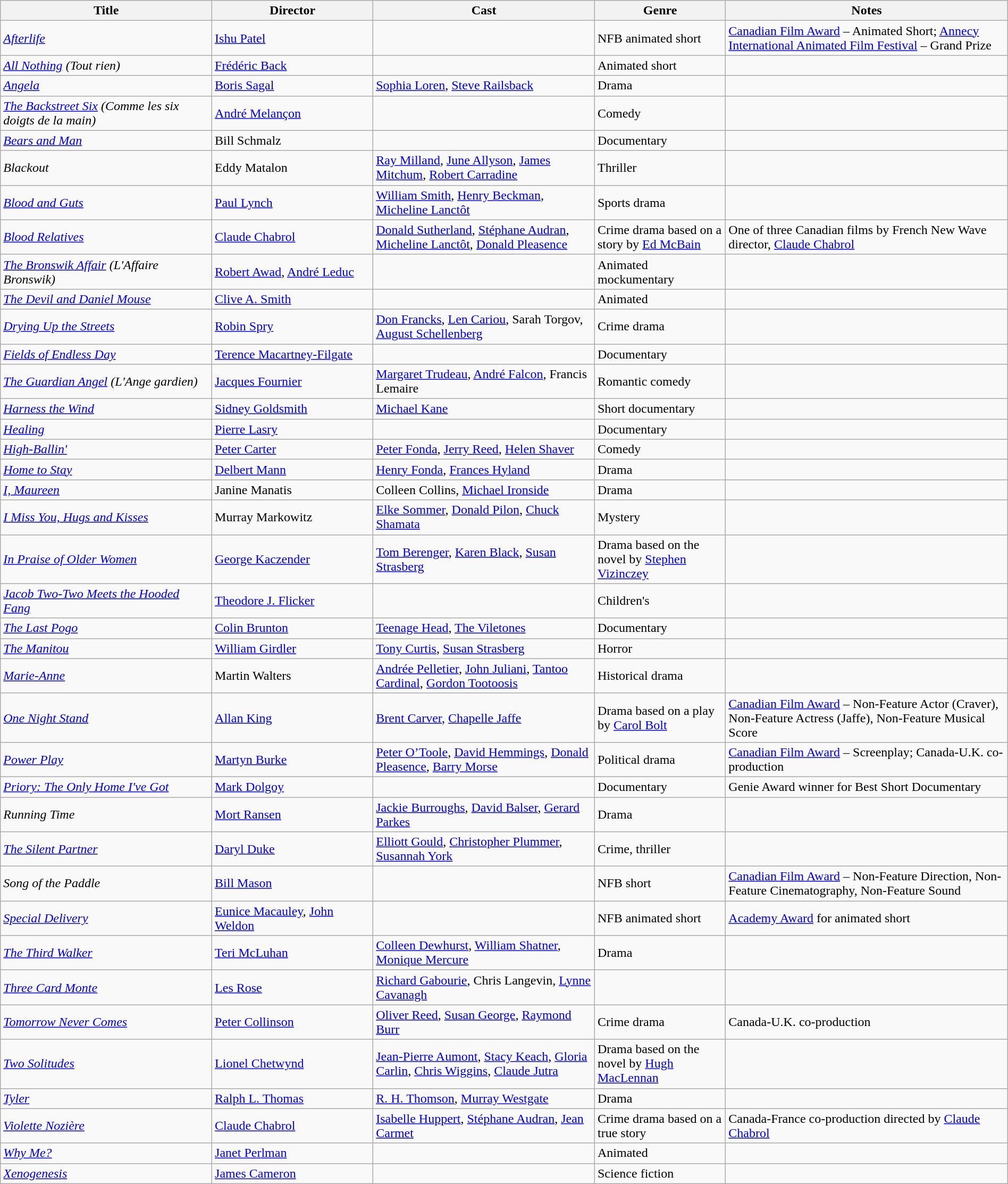<table class="wikitable" width= "100%">
<tr>
<th width=21%>Title</th>
<th width=16%>Director</th>
<th width=22%>Cast</th>
<th width=13%>Genre</th>
<th width=28%>Notes</th>
</tr>
<tr>
<td><em><a href='#'>Afterlife</a></em></td>
<td><a href='#'>Ishu Patel</a></td>
<td></td>
<td>NFB animated short</td>
<td><a href='#'>Canadian Film Award</a> – Animated Short; <a href='#'>Annecy International Animated Film Festival</a> – Grand Prize</td>
</tr>
<tr>
<td><em><a href='#'>All Nothing</a> (Tout rien)</em></td>
<td><a href='#'>Frédéric Back</a></td>
<td></td>
<td>Animated short</td>
<td></td>
</tr>
<tr>
<td><em><a href='#'>Angela</a></em></td>
<td><a href='#'>Boris Sagal</a></td>
<td><a href='#'>Sophia Loren</a>, <a href='#'>Steve Railsback</a></td>
<td>Drama</td>
<td></td>
</tr>
<tr>
<td><em><a href='#'>The Backstreet Six</a> (Comme les six doigts de la main)</em></td>
<td><a href='#'>André Melançon</a></td>
<td></td>
<td>Comedy</td>
<td></td>
</tr>
<tr>
<td><em><a href='#'>Bears and Man</a></em></td>
<td>Bill Schmalz</td>
<td></td>
<td>Documentary</td>
<td></td>
</tr>
<tr>
<td><em>Blackout</em></td>
<td>Eddy Matalon</td>
<td><a href='#'>Ray Milland</a>, <a href='#'>June Allyson</a>, <a href='#'>James Mitchum</a>, <a href='#'>Robert Carradine</a></td>
<td>Thriller</td>
<td></td>
</tr>
<tr>
<td><em><a href='#'>Blood and Guts</a></em></td>
<td><a href='#'>Paul Lynch</a></td>
<td><a href='#'>William Smith</a>, <a href='#'>Henry Beckman</a>, <a href='#'>Micheline Lanctôt</a></td>
<td>Sports drama</td>
<td></td>
</tr>
<tr>
<td><em><a href='#'>Blood Relatives</a></em></td>
<td><a href='#'>Claude Chabrol</a></td>
<td><a href='#'>Donald Sutherland</a>, <a href='#'>Stéphane Audran</a>, <a href='#'>Micheline Lanctôt</a>, <a href='#'>Donald Pleasence</a></td>
<td>Crime drama based on a story by <a href='#'>Ed McBain</a></td>
<td>One of three Canadian films by French New Wave director, <a href='#'>Claude Chabrol</a></td>
</tr>
<tr>
<td><em><a href='#'>The Bronswik Affair</a> (L'Affaire Bronswik)</em></td>
<td><a href='#'>Robert Awad</a>, <a href='#'>André Leduc</a></td>
<td></td>
<td>Animated mockumentary</td>
<td></td>
</tr>
<tr>
<td><em><a href='#'>The Devil and Daniel Mouse</a></em></td>
<td><a href='#'>Clive A. Smith</a></td>
<td></td>
<td>Animated</td>
<td></td>
</tr>
<tr>
<td><em><a href='#'>Drying Up the Streets</a></em></td>
<td><a href='#'>Robin Spry</a></td>
<td><a href='#'>Don Francks</a>, <a href='#'>Len Cariou</a>, Sarah Torgov, <a href='#'>August Schellenberg</a></td>
<td>Crime drama</td>
<td></td>
</tr>
<tr>
<td><em><a href='#'>Fields of Endless Day</a></em></td>
<td><a href='#'>Terence Macartney-Filgate</a></td>
<td></td>
<td>Documentary</td>
<td></td>
</tr>
<tr>
<td><em><a href='#'>The Guardian Angel</a> (L'Ange gardien)</em></td>
<td><a href='#'>Jacques Fournier</a></td>
<td><a href='#'>Margaret Trudeau</a>, <a href='#'>André Falcon</a>, Francis Lemaire</td>
<td>Romantic comedy</td>
<td></td>
</tr>
<tr>
<td><em><a href='#'>Harness the Wind</a></em></td>
<td><a href='#'>Sidney Goldsmith</a></td>
<td><a href='#'>Michael Kane</a></td>
<td>Short documentary</td>
<td></td>
</tr>
<tr>
<td><em><a href='#'>Healing</a></em></td>
<td><a href='#'>Pierre Lasry</a></td>
<td></td>
<td>Documentary</td>
<td></td>
</tr>
<tr>
<td><em><a href='#'>High-Ballin'</a></em></td>
<td><a href='#'>Peter Carter</a></td>
<td><a href='#'>Peter Fonda</a>, <a href='#'>Jerry Reed</a>, <a href='#'>Helen Shaver</a></td>
<td>Comedy</td>
<td></td>
</tr>
<tr>
<td><em><a href='#'>Home to Stay</a></em></td>
<td><a href='#'>Delbert Mann</a></td>
<td><a href='#'>Henry Fonda</a>, <a href='#'>Frances Hyland</a></td>
<td>Drama</td>
<td></td>
</tr>
<tr>
<td><em><a href='#'>I, Maureen</a></em></td>
<td>Janine Manatis</td>
<td>Colleen Collins, <a href='#'>Michael Ironside</a></td>
<td>Drama</td>
<td></td>
</tr>
<tr>
<td><em><a href='#'>I Miss You, Hugs and Kisses</a></em></td>
<td>Murray Markowitz</td>
<td><a href='#'>Elke Sommer</a>, <a href='#'>Donald Pilon</a>, <a href='#'>Chuck Shamata</a></td>
<td>Mystery</td>
<td></td>
</tr>
<tr>
<td><em><a href='#'>In Praise of Older Women</a></em></td>
<td><a href='#'>George Kaczender</a></td>
<td><a href='#'>Tom Berenger</a>, <a href='#'>Karen Black</a>, <a href='#'>Susan Strasberg</a></td>
<td>Drama based on the novel by <a href='#'>Stephen Vizinczey</a></td>
<td></td>
</tr>
<tr>
<td><em><a href='#'>Jacob Two-Two Meets the Hooded Fang</a></em></td>
<td><a href='#'>Theodore J. Flicker</a></td>
<td></td>
<td>Children's</td>
<td></td>
</tr>
<tr>
<td><em><a href='#'>The Last Pogo</a></em></td>
<td><a href='#'>Colin Brunton</a></td>
<td><a href='#'>Teenage Head</a>, <a href='#'>The Viletones</a></td>
<td>Documentary</td>
<td></td>
</tr>
<tr>
<td><em><a href='#'>The Manitou</a></em></td>
<td><a href='#'>William Girdler</a></td>
<td><a href='#'>Tony Curtis</a>, <a href='#'>Susan Strasberg</a></td>
<td>Horror</td>
<td></td>
</tr>
<tr>
<td><em><a href='#'>Marie-Anne</a></em></td>
<td>Martin Walters</td>
<td><a href='#'>Andrée Pelletier</a>, <a href='#'>John Juliani</a>, <a href='#'>Tantoo Cardinal</a>, <a href='#'>Gordon Tootoosis</a></td>
<td>Historical drama</td>
<td></td>
</tr>
<tr>
<td><em><a href='#'>One Night Stand</a></em></td>
<td><a href='#'>Allan King</a></td>
<td><a href='#'>Brent Carver</a>, <a href='#'>Chapelle Jaffe</a></td>
<td>Drama based on a play by <a href='#'>Carol Bolt</a></td>
<td><a href='#'>Canadian Film Award</a> – Non-Feature Actor (Craver), Non-Feature Actress (Jaffe), Non-Feature Musical Score</td>
</tr>
<tr>
<td><em><a href='#'>Power Play</a></em></td>
<td><a href='#'>Martyn Burke</a></td>
<td><a href='#'>Peter O’Toole</a>, <a href='#'>David Hemmings</a>, <a href='#'>Donald Pleasence</a>, <a href='#'>Barry Morse</a></td>
<td>Political drama</td>
<td><a href='#'>Canadian Film Award</a> – Screenplay; Canada-U.K. co-production</td>
</tr>
<tr>
<td><em><a href='#'>Priory: The Only Home I've Got</a></em></td>
<td><a href='#'>Mark Dolgoy</a></td>
<td></td>
<td>Documentary</td>
<td>Genie Award winner for Best Short Documentary</td>
</tr>
<tr>
<td><em>Running Time</em></td>
<td><a href='#'>Mort Ransen</a></td>
<td><a href='#'>Jackie Burroughs</a>, <a href='#'>David Balser</a>, <a href='#'>Gerard Parkes</a></td>
<td>Drama</td>
<td></td>
</tr>
<tr>
<td><em><a href='#'>The Silent Partner</a></em></td>
<td><a href='#'>Daryl Duke</a></td>
<td><a href='#'>Elliott Gould</a>, <a href='#'>Christopher Plummer</a>, <a href='#'>Susannah York</a></td>
<td>Crime, thriller</td>
<td></td>
</tr>
<tr>
<td><em>Song of the Paddle</em></td>
<td><a href='#'>Bill Mason</a></td>
<td></td>
<td>NFB short</td>
<td><a href='#'>Canadian Film Award</a> – Non-Feature Direction, Non-Feature Cinematography, Non-Feature Sound</td>
</tr>
<tr>
<td><em><a href='#'>Special Delivery</a></em></td>
<td><a href='#'>Eunice Macauley</a>, <a href='#'>John Weldon</a></td>
<td></td>
<td>NFB animated short</td>
<td><a href='#'>Academy Award</a> for animated short</td>
</tr>
<tr>
<td><em><a href='#'>The Third Walker</a></em></td>
<td><a href='#'>Teri McLuhan</a></td>
<td><a href='#'>Colleen Dewhurst</a>, <a href='#'>William Shatner</a>, <a href='#'>Monique Mercure</a></td>
<td>Drama</td>
<td></td>
</tr>
<tr>
<td><em><a href='#'>Three Card Monte</a></em></td>
<td><a href='#'>Les Rose</a></td>
<td><a href='#'>Richard Gabourie</a>, Chris Langevin, <a href='#'>Lynne Cavanagh</a></td>
<td></td>
<td></td>
</tr>
<tr>
<td><em><a href='#'>Tomorrow Never Comes</a></em></td>
<td><a href='#'>Peter Collinson</a></td>
<td><a href='#'>Oliver Reed</a>, <a href='#'>Susan George</a>, <a href='#'>Raymond Burr</a></td>
<td>Crime drama</td>
<td>Canada-U.K. co-production</td>
</tr>
<tr>
<td><em><a href='#'>Two Solitudes</a></em></td>
<td><a href='#'>Lionel Chetwynd</a></td>
<td><a href='#'>Jean-Pierre Aumont</a>, <a href='#'>Stacy Keach</a>, <a href='#'>Gloria Carlin</a>, <a href='#'>Chris Wiggins</a>, <a href='#'>Claude Jutra</a></td>
<td>Drama based on the novel by <a href='#'>Hugh MacLennan</a></td>
<td></td>
</tr>
<tr>
<td><em><a href='#'>Tyler</a></em></td>
<td><a href='#'>Ralph L. Thomas</a></td>
<td><a href='#'>R. H. Thomson</a>, <a href='#'>Murray Westgate</a></td>
<td>Drama</td>
<td></td>
</tr>
<tr>
<td><em><a href='#'>Violette Nozière</a></em></td>
<td><a href='#'>Claude Chabrol</a></td>
<td><a href='#'>Isabelle Huppert</a>, <a href='#'>Stéphane Audran</a>, <a href='#'>Jean Carmet</a></td>
<td>Crime drama based on a true story</td>
<td>Canada-France co-production directed by <a href='#'>Claude Chabrol</a></td>
</tr>
<tr>
<td><em><a href='#'>Why Me?</a></em></td>
<td><a href='#'>Janet Perlman</a></td>
<td></td>
<td>Animated</td>
<td></td>
</tr>
<tr>
<td><em><a href='#'>Xenogenesis</a></em></td>
<td><a href='#'>James Cameron</a></td>
<td></td>
<td>Science fiction</td>
<td></td>
</tr>
</table>
